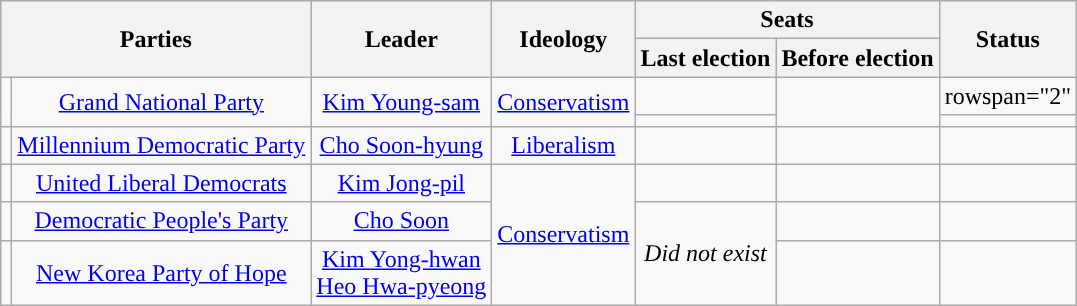<table class="wikitable" style="text-align:center">
<tr>
<th colspan="2" rowspan="2">Parties</th>
<th rowspan="2">Leader</th>
<th rowspan="2">Ideology</th>
<th colspan="2">Seats</th>
<th rowspan="2">Status</th>
</tr>
<tr>
<th>Last election</th>
<th>Before election</th>
</tr>
<tr>
<td rowspan="2" style="background:"></td>
<td rowspan="2"><a href='#'>Grand National Party</a></td>
<td rowspan="2"><a href='#'>Kim Young-sam</a></td>
<td rowspan="2"><a href='#'>Conservatism</a></td>
<td></td>
<td rowspan="2"></td>
<td>rowspan="2" </td>
</tr>
<tr>
<td></td>
</tr>
<tr>
<td style="background:"></td>
<td><a href='#'>Millennium Democratic Party</a></td>
<td><a href='#'>Cho Soon-hyung</a></td>
<td><a href='#'>Liberalism</a></td>
<td></td>
<td></td>
<td></td>
</tr>
<tr>
<td style="background:"></td>
<td><a href='#'>United Liberal Democrats</a></td>
<td><a href='#'>Kim Jong-pil</a></td>
<td rowspan="5"><a href='#'>Conservatism</a></td>
<td></td>
<td></td>
<td></td>
</tr>
<tr>
<td style="background:"></td>
<td><a href='#'>Democratic People's Party</a></td>
<td><a href='#'>Cho Soon</a></td>
<td rowspan="2"><em>Did not exist</em></td>
<td></td>
<td></td>
</tr>
<tr>
<td style="background:"></td>
<td><a href='#'>New Korea Party of Hope</a></td>
<td><a href='#'>Kim Yong-hwan</a><br><a href='#'>Heo Hwa-pyeong</a></td>
<td></td>
<td></td>
</tr>
</table>
